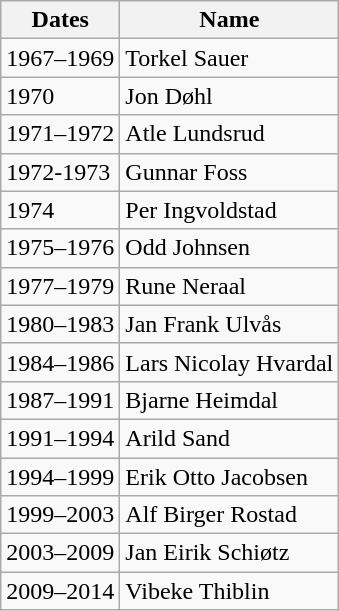<table class="wikitable">
<tr>
<th>Dates</th>
<th>Name</th>
</tr>
<tr ---->
<td>1967–1969</td>
<td>Torkel Sauer</td>
</tr>
<tr ---->
<td>1970</td>
<td>Jon Døhl</td>
</tr>
<tr ---->
<td>1971–1972</td>
<td>Atle Lundsrud</td>
</tr>
<tr ---->
<td>1972-1973</td>
<td>Gunnar Foss</td>
</tr>
<tr ---->
<td>1974</td>
<td>Per Ingvoldstad</td>
</tr>
<tr ---->
<td>1975–1976</td>
<td>Odd Johnsen</td>
</tr>
<tr ---->
<td>1977–1979</td>
<td>Rune Neraal</td>
</tr>
<tr ---->
<td>1980–1983</td>
<td>Jan Frank Ulvås</td>
</tr>
<tr ---->
<td>1984–1986</td>
<td>Lars Nicolay Hvardal</td>
</tr>
<tr ---->
<td>1987–1991</td>
<td>Bjarne Heimdal</td>
</tr>
<tr ---->
<td>1991–1994</td>
<td>Arild Sand</td>
</tr>
<tr ---->
<td>1994–1999</td>
<td>Erik Otto Jacobsen</td>
</tr>
<tr ---->
<td>1999–2003</td>
<td>Alf Birger Rostad</td>
</tr>
<tr ---->
<td>2003–2009</td>
<td>Jan Eirik Schiøtz</td>
</tr>
<tr ---->
<td>2009–2014</td>
<td>Vibeke Thiblin</td>
</tr>
</table>
